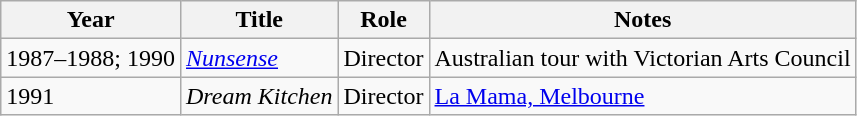<table class=wikitable>
<tr>
<th>Year</th>
<th>Title</th>
<th>Role</th>
<th>Notes</th>
</tr>
<tr>
<td>1987–1988; 1990</td>
<td><em><a href='#'>Nunsense</a></em></td>
<td>Director</td>
<td>Australian tour with Victorian Arts Council</td>
</tr>
<tr>
<td>1991</td>
<td><em>Dream Kitchen</em></td>
<td>Director</td>
<td><a href='#'>La Mama, Melbourne</a></td>
</tr>
</table>
